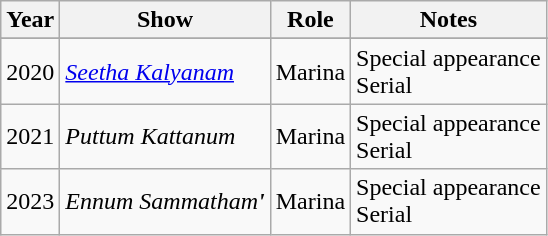<table class="wikitable sortable">
<tr>
<th>Year</th>
<th>Show</th>
<th>Role</th>
<th class="unsortable">Notes</th>
</tr>
<tr>
</tr>
<tr>
<td>2020</td>
<td><em><a href='#'>Seetha Kalyanam</a></em></td>
<td>Marina</td>
<td>Special appearance <br>Serial</td>
</tr>
<tr>
<td>2021</td>
<td><em>Puttum Kattanum</em></td>
<td>Marina</td>
<td>Special appearance<br>Serial</td>
</tr>
<tr>
<td>2023</td>
<td><em>Ennum Sammatham<strong>'</td>
<td>Marina</td>
<td>Special appearance <br>Serial</td>
</tr>
</table>
